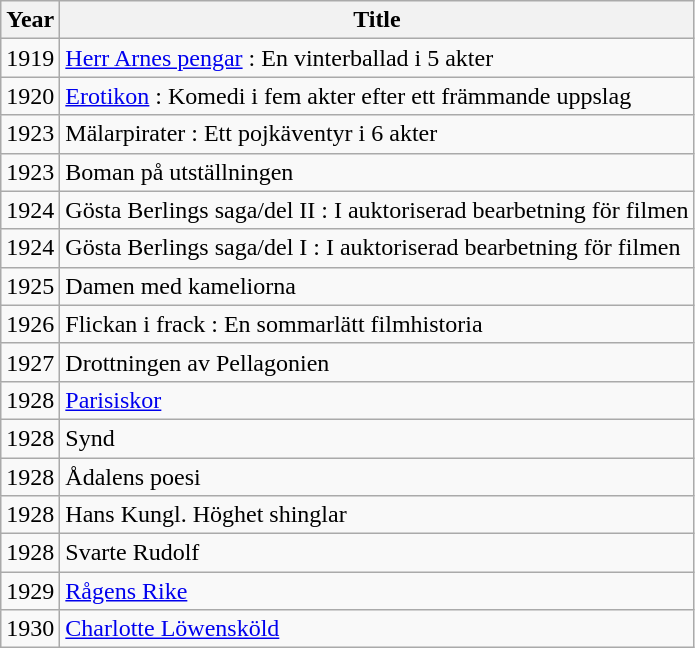<table class="wikitable">
<tr>
<th>Year</th>
<th>Title</th>
</tr>
<tr>
<td>1919</td>
<td><a href='#'>Herr Arnes pengar</a> : En vinterballad i 5 akter</td>
</tr>
<tr>
<td>1920</td>
<td><a href='#'>Erotikon</a> : Komedi i fem akter efter ett främmande uppslag</td>
</tr>
<tr>
<td>1923</td>
<td>Mälarpirater : Ett pojkäventyr i 6 akter</td>
</tr>
<tr>
<td>1923</td>
<td>Boman på utställningen</td>
</tr>
<tr>
<td>1924</td>
<td>Gösta Berlings saga/del II : I auktoriserad bearbetning för filmen</td>
</tr>
<tr>
<td>1924</td>
<td>Gösta Berlings saga/del I : I auktoriserad bearbetning för filmen</td>
</tr>
<tr>
<td>1925</td>
<td>Damen med kameliorna</td>
</tr>
<tr>
<td>1926</td>
<td>Flickan i frack : En sommarlätt filmhistoria</td>
</tr>
<tr>
<td>1927</td>
<td>Drottningen av Pellagonien</td>
</tr>
<tr>
<td>1928</td>
<td><a href='#'>Parisiskor</a></td>
</tr>
<tr>
<td>1928</td>
<td>Synd</td>
</tr>
<tr>
<td>1928</td>
<td>Ådalens poesi</td>
</tr>
<tr>
<td>1928</td>
<td>Hans Kungl. Höghet shinglar</td>
</tr>
<tr>
<td>1928</td>
<td>Svarte Rudolf</td>
</tr>
<tr>
<td>1929</td>
<td><a href='#'>Rågens Rike</a></td>
</tr>
<tr>
<td>1930</td>
<td><a href='#'>Charlotte Löwensköld</a></td>
</tr>
</table>
